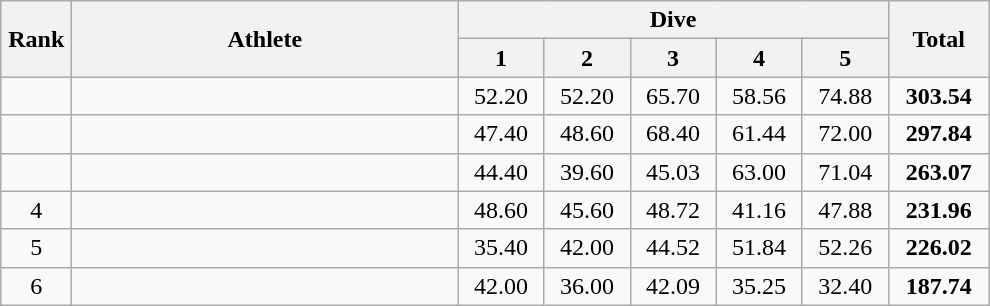<table class="wikitable" style="text-align:center">
<tr>
<th rowspan="2" width="40">Rank</th>
<th rowspan="2" width="250">Athlete</th>
<th colspan="5">Dive</th>
<th rowspan="2" width="60">Total</th>
</tr>
<tr>
<th width="50">1</th>
<th width="50">2</th>
<th width="50">3</th>
<th width="50">4</th>
<th width="50">5</th>
</tr>
<tr>
<td></td>
<td align="left"><br></td>
<td>52.20</td>
<td>52.20</td>
<td>65.70</td>
<td>58.56</td>
<td>74.88</td>
<td><strong>303.54</strong></td>
</tr>
<tr>
<td></td>
<td align="left"><br></td>
<td>47.40</td>
<td>48.60</td>
<td>68.40</td>
<td>61.44</td>
<td>72.00</td>
<td><strong>297.84</strong></td>
</tr>
<tr>
<td></td>
<td align="left"><br></td>
<td>44.40</td>
<td>39.60</td>
<td>45.03</td>
<td>63.00</td>
<td>71.04</td>
<td><strong>263.07</strong></td>
</tr>
<tr>
<td>4</td>
<td align="left"><br></td>
<td>48.60</td>
<td>45.60</td>
<td>48.72</td>
<td>41.16</td>
<td>47.88</td>
<td><strong>231.96</strong></td>
</tr>
<tr>
<td>5</td>
<td align="left"><br></td>
<td>35.40</td>
<td>42.00</td>
<td>44.52</td>
<td>51.84</td>
<td>52.26</td>
<td><strong>226.02</strong></td>
</tr>
<tr>
<td>6</td>
<td align="left"><br></td>
<td>42.00</td>
<td>36.00</td>
<td>42.09</td>
<td>35.25</td>
<td>32.40</td>
<td><strong>187.74</strong></td>
</tr>
</table>
